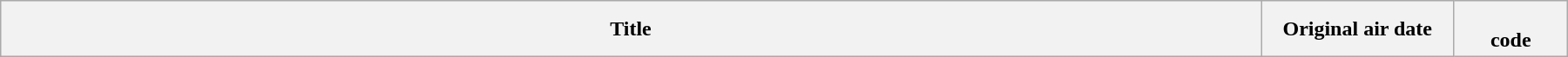<table class="wikitable plainrowheaders" style="width:95%; margin:auto;">
<tr>
<th>Title</th>
<th width="140">Original air date</th>
<th width="80"><br>code<br>
















</th>
</tr>
</table>
